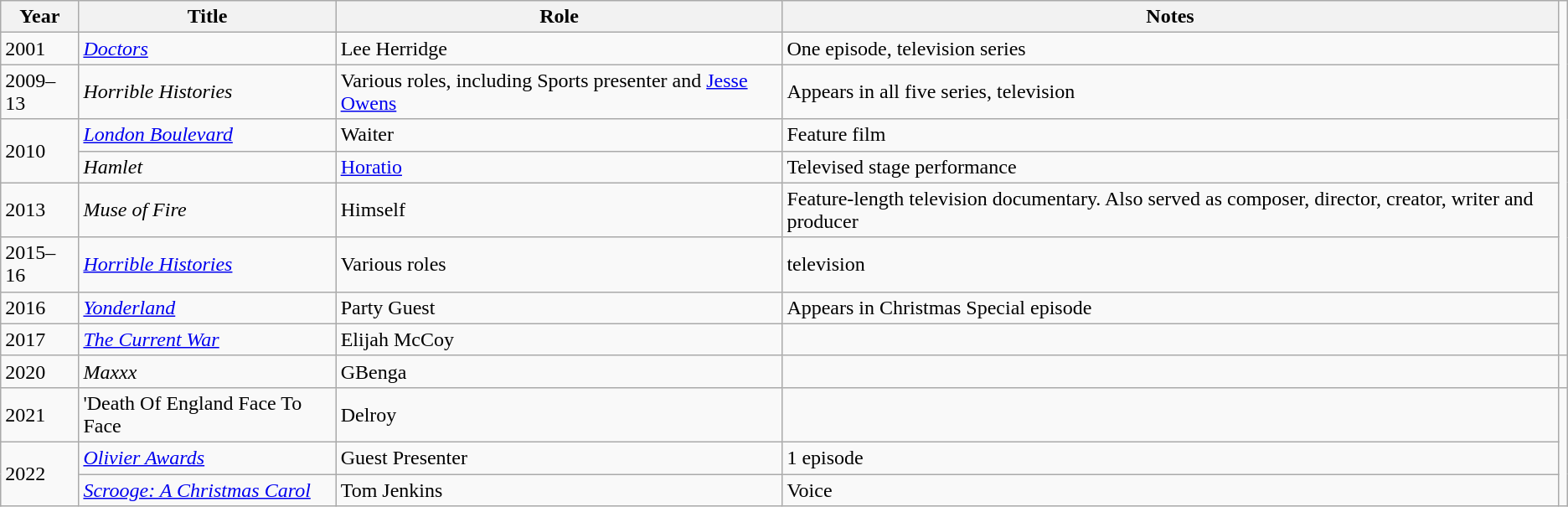<table class="wikitable">
<tr>
<th>Year</th>
<th>Title</th>
<th>Role</th>
<th>Notes</th>
</tr>
<tr>
<td>2001</td>
<td><em><a href='#'>Doctors</a></em></td>
<td>Lee Herridge</td>
<td>One episode, television series</td>
</tr>
<tr>
<td>2009–13</td>
<td><em>Horrible Histories</em></td>
<td>Various roles, including Sports presenter and <a href='#'>Jesse Owens</a></td>
<td>Appears in all five series, television</td>
</tr>
<tr>
<td rowspan="2">2010</td>
<td><em><a href='#'>London Boulevard</a></em></td>
<td>Waiter</td>
<td>Feature film</td>
</tr>
<tr>
<td><em>Hamlet</em></td>
<td><a href='#'>Horatio</a></td>
<td>Televised stage performance</td>
</tr>
<tr>
<td>2013</td>
<td><em>Muse of Fire</em></td>
<td>Himself</td>
<td>Feature-length television documentary. Also served as composer, director, creator, writer and producer</td>
</tr>
<tr>
<td>2015–16</td>
<td><em><a href='#'>Horrible Histories</a></em></td>
<td>Various roles</td>
<td>television</td>
</tr>
<tr>
<td>2016</td>
<td><em><a href='#'>Yonderland</a></em></td>
<td>Party Guest</td>
<td>Appears in Christmas Special episode</td>
</tr>
<tr>
<td>2017</td>
<td><em><a href='#'>The Current War</a></em></td>
<td>Elijah McCoy</td>
<td></td>
</tr>
<tr>
<td>2020</td>
<td><em>Maxxx</em></td>
<td>GBenga</td>
<td></td>
<td></td>
</tr>
<tr>
<td>2021</td>
<td>'Death Of England Face To Face</td>
<td>Delroy</td>
<td></td>
</tr>
<tr>
<td rowspan="2">2022</td>
<td><em><a href='#'>Olivier Awards</a></em></td>
<td>Guest Presenter</td>
<td>1 episode</td>
</tr>
<tr>
<td><em><a href='#'>Scrooge: A Christmas Carol</a></em></td>
<td>Tom Jenkins</td>
<td>Voice</td>
</tr>
</table>
